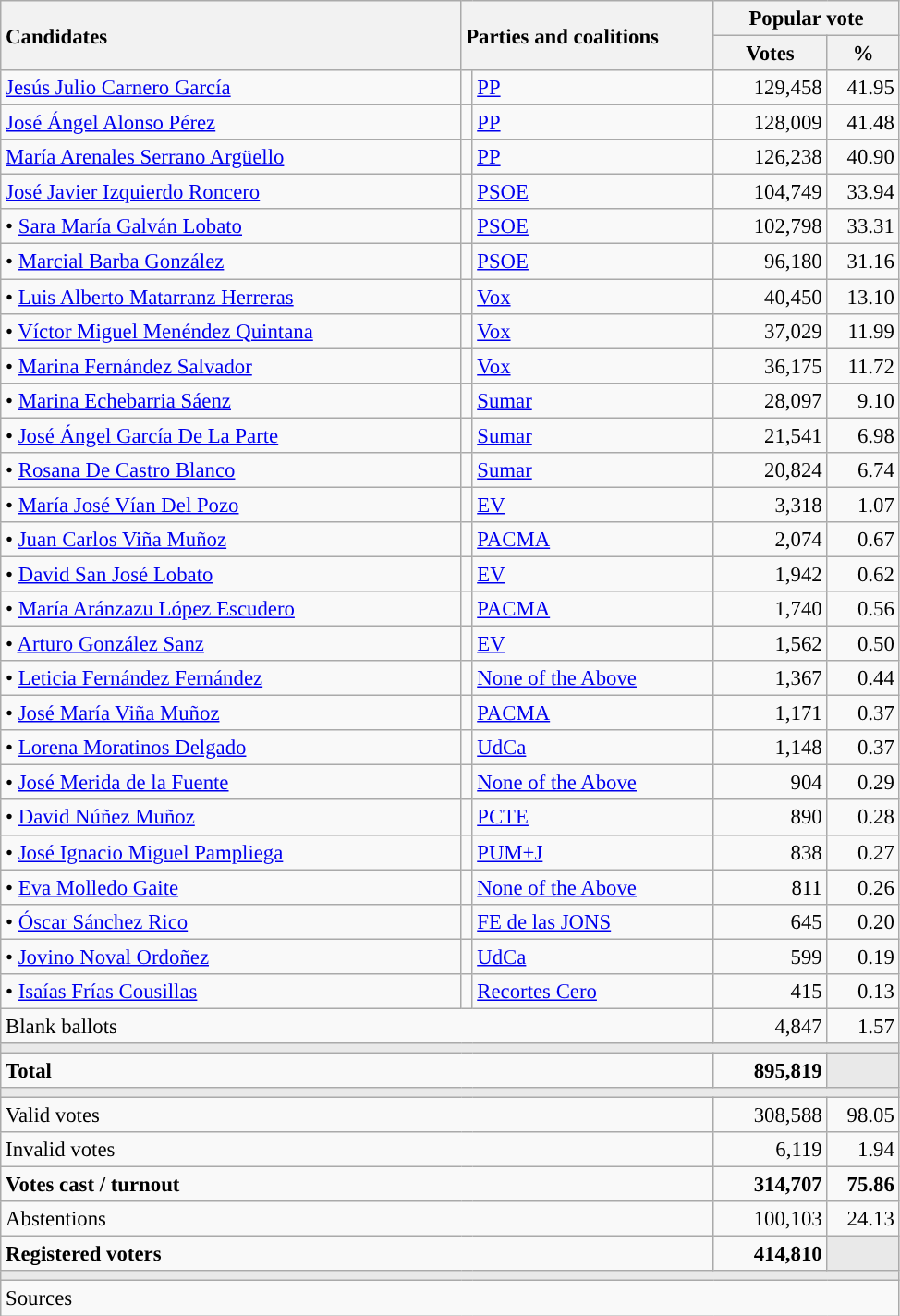<table class="wikitable" style="text-align:right; font-size:95%;">
<tr>
<th style="text-align:left;" rowspan="2" width="325">Candidates</th>
<th style="text-align:left;" rowspan="2" colspan="2" width="175">Parties and coalitions</th>
<th colspan="2">Popular vote</th>
</tr>
<tr>
<th width="75">Votes</th>
<th width="45">%</th>
</tr>
<tr>
<td align="left"> <a href='#'>Jesús Julio Carnero García</a></td>
<td width="1" style="color:inherit;background:"></td>
<td align="left"><a href='#'>PP</a></td>
<td>129,458</td>
<td>41.95</td>
</tr>
<tr>
<td align="left"> <a href='#'>José Ángel Alonso Pérez</a></td>
<td width="1" style="color:inherit;background:"></td>
<td align="left"><a href='#'>PP</a></td>
<td>128,009</td>
<td>41.48</td>
</tr>
<tr>
<td align="left"> <a href='#'>María Arenales Serrano Argüello</a></td>
<td width="1" style="color:inherit;background:"></td>
<td align="left"><a href='#'>PP</a></td>
<td>126,238</td>
<td>40.90</td>
</tr>
<tr>
<td align="left"> <a href='#'>José Javier Izquierdo Roncero</a></td>
<td width="1" style="color:inherit;background:"></td>
<td align="left"><a href='#'>PSOE</a></td>
<td>104,749</td>
<td>33.94</td>
</tr>
<tr>
<td align="left">• <a href='#'>Sara María Galván Lobato</a></td>
<td width="1" style="color:inherit;background:"></td>
<td align="left"><a href='#'>PSOE</a></td>
<td>102,798</td>
<td>33.31</td>
</tr>
<tr>
<td align="left">• <a href='#'>Marcial Barba González</a></td>
<td width="1" style="color:inherit;background:"></td>
<td align="left"><a href='#'>PSOE</a></td>
<td>96,180</td>
<td>31.16</td>
</tr>
<tr>
<td align="left">• <a href='#'>Luis Alberto Matarranz Herreras</a></td>
<td width="1" style="color:inherit;background:"></td>
<td align="left"><a href='#'>Vox</a></td>
<td>40,450</td>
<td>13.10</td>
</tr>
<tr>
<td align="left">• <a href='#'>Víctor Miguel Menéndez Quintana</a></td>
<td width="1" style="color:inherit;background:"></td>
<td align="left"><a href='#'>Vox</a></td>
<td>37,029</td>
<td>11.99</td>
</tr>
<tr>
<td align="left">• <a href='#'>Marina Fernández Salvador</a></td>
<td width="1" style="color:inherit;background:"></td>
<td align="left"><a href='#'>Vox</a></td>
<td>36,175</td>
<td>11.72</td>
</tr>
<tr>
<td align="left">• <a href='#'>Marina Echebarria Sáenz</a></td>
<td width="1" style="color:inherit;background:"></td>
<td align="left"><a href='#'>Sumar</a></td>
<td>28,097</td>
<td>9.10</td>
</tr>
<tr>
<td align="left">• <a href='#'>José Ángel García De La Parte</a></td>
<td width="1" style="color:inherit;background:"></td>
<td align="left"><a href='#'>Sumar</a></td>
<td>21,541</td>
<td>6.98</td>
</tr>
<tr>
<td align="left">• <a href='#'>Rosana De Castro Blanco</a></td>
<td width="1" style="color:inherit;background:"></td>
<td align="left"><a href='#'>Sumar</a></td>
<td>20,824</td>
<td>6.74</td>
</tr>
<tr>
<td align="left">• <a href='#'>María José Vían Del Pozo</a></td>
<td width="1" style="color:inherit;background:"></td>
<td align="left"><a href='#'>EV</a></td>
<td>3,318</td>
<td>1.07</td>
</tr>
<tr>
<td align="left">• <a href='#'>Juan Carlos Viña Muñoz</a></td>
<td width="1" style="color:inherit;background:"></td>
<td align="left"><a href='#'>PACMA</a></td>
<td>2,074</td>
<td>0.67</td>
</tr>
<tr>
<td align="left">• <a href='#'>David San José Lobato</a></td>
<td width="1" style="color:inherit;background:"></td>
<td align="left"><a href='#'>EV</a></td>
<td>1,942</td>
<td>0.62</td>
</tr>
<tr>
<td align="left">• <a href='#'>María Aránzazu López Escudero</a></td>
<td width="1" style="color:inherit;background:"></td>
<td align="left"><a href='#'>PACMA</a></td>
<td>1,740</td>
<td>0.56</td>
</tr>
<tr>
<td align="left">• <a href='#'>Arturo González Sanz</a></td>
<td width="1" style="color:inherit;background:"></td>
<td align="left"><a href='#'>EV</a></td>
<td>1,562</td>
<td>0.50</td>
</tr>
<tr>
<td align="left">• <a href='#'>Leticia Fernández Fernández</a></td>
<td width="1" style="color:inherit;background:"></td>
<td align="left"><a href='#'>None of the Above</a></td>
<td>1,367</td>
<td>0.44</td>
</tr>
<tr>
<td align="left">• <a href='#'>José María Viña Muñoz</a></td>
<td width="1" style="color:inherit;background:"></td>
<td align="left"><a href='#'>PACMA</a></td>
<td>1,171</td>
<td>0.37</td>
</tr>
<tr>
<td align="left">• <a href='#'>Lorena Moratinos Delgado</a></td>
<td width="1" style="color:inherit;background:"></td>
<td align="left"><a href='#'>UdCa</a></td>
<td>1,148</td>
<td>0.37</td>
</tr>
<tr>
<td align="left">• <a href='#'>José Merida de la Fuente</a></td>
<td width="1" style="color:inherit;background:"></td>
<td align="left"><a href='#'>None of the Above</a></td>
<td>904</td>
<td>0.29</td>
</tr>
<tr>
<td align="left">• <a href='#'>David Núñez Muñoz</a></td>
<td width="1" style="color:inherit;background:"></td>
<td align="left"><a href='#'>PCTE</a></td>
<td>890</td>
<td>0.28</td>
</tr>
<tr>
<td align="left">• <a href='#'>José Ignacio Miguel Pampliega</a></td>
<td width="1" style="color:inherit;background:"></td>
<td align="left"><a href='#'>PUM+J</a></td>
<td>838</td>
<td>0.27</td>
</tr>
<tr>
<td align="left">• <a href='#'>Eva Molledo Gaite</a></td>
<td width="1" style="color:inherit;background:"></td>
<td align="left"><a href='#'>None of the Above</a></td>
<td>811</td>
<td>0.26</td>
</tr>
<tr>
<td align="left">• <a href='#'>Óscar Sánchez Rico</a></td>
<td width="1" style="color:inherit;background:"></td>
<td align="left"><a href='#'>FE de las JONS</a></td>
<td>645</td>
<td>0.20</td>
</tr>
<tr>
<td align="left">• <a href='#'>Jovino Noval Ordoñez</a></td>
<td width="1" style="color:inherit;background:"></td>
<td align="left"><a href='#'>UdCa</a></td>
<td>599</td>
<td>0.19</td>
</tr>
<tr>
<td align="left">• <a href='#'>Isaías Frías Cousillas</a></td>
<td width="1" style="color:inherit;background:"></td>
<td align="left"><a href='#'>Recortes Cero</a></td>
<td>415</td>
<td>0.13</td>
</tr>
<tr>
<td align="left" colspan="3">Blank ballots</td>
<td>4,847</td>
<td>1.57</td>
</tr>
<tr>
<td colspan="5" bgcolor="#E9E9E9"></td>
</tr>
<tr style="font-weight:bold;">
<td align="left" colspan="3">Total</td>
<td>895,819</td>
<td bgcolor="#E9E9E9"></td>
</tr>
<tr>
<td colspan="5" bgcolor="#E9E9E9"></td>
</tr>
<tr>
<td align="left" colspan="3">Valid votes</td>
<td>308,588</td>
<td>98.05</td>
</tr>
<tr>
<td align="left" colspan="3">Invalid votes</td>
<td>6,119</td>
<td>1.94</td>
</tr>
<tr style="font-weight:bold;">
<td align="left" colspan="3">Votes cast / turnout</td>
<td>314,707</td>
<td>75.86</td>
</tr>
<tr>
<td align="left" colspan="3">Abstentions</td>
<td>100,103</td>
<td>24.13</td>
</tr>
<tr style="font-weight:bold;">
<td align="left" colspan="3">Registered voters</td>
<td>414,810</td>
<td bgcolor="#E9E9E9"></td>
</tr>
<tr>
<td colspan="5" bgcolor="#E9E9E9"></td>
</tr>
<tr>
<td align="left" colspan="5">Sources</td>
</tr>
</table>
